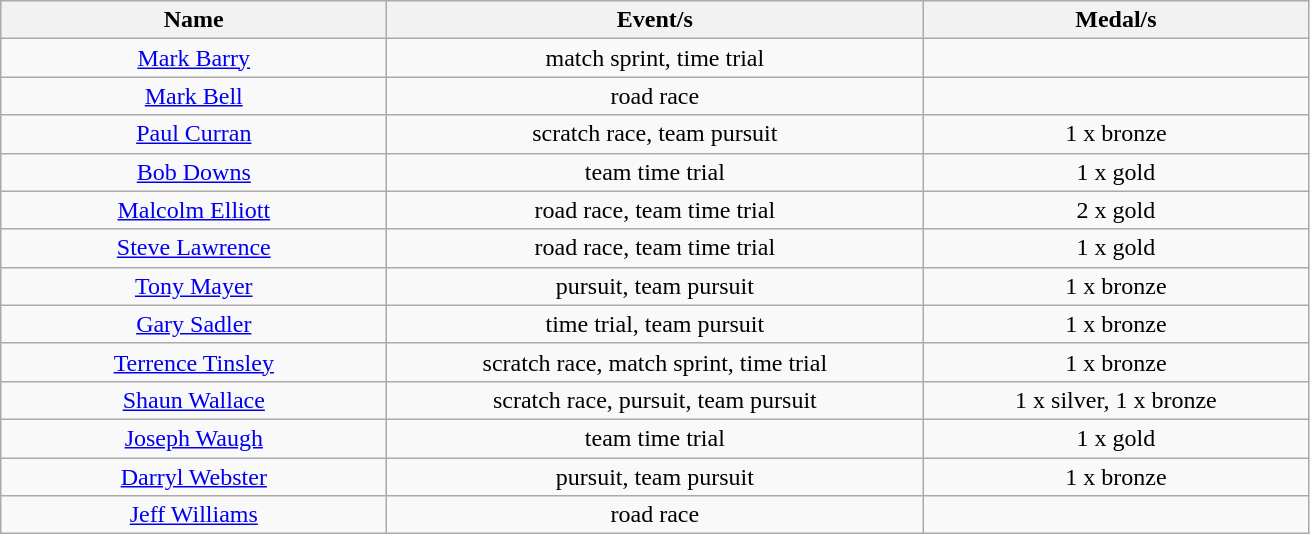<table class="wikitable" style="text-align: center">
<tr>
<th width=250>Name</th>
<th width=350>Event/s</th>
<th width=250>Medal/s</th>
</tr>
<tr>
<td><a href='#'>Mark Barry</a></td>
<td>match sprint, time trial</td>
<td></td>
</tr>
<tr>
<td><a href='#'>Mark Bell</a></td>
<td>road race</td>
<td></td>
</tr>
<tr>
<td><a href='#'>Paul Curran</a></td>
<td>scratch race, team pursuit</td>
<td>1 x bronze</td>
</tr>
<tr>
<td><a href='#'>Bob Downs</a></td>
<td>team time trial</td>
<td>1 x gold</td>
</tr>
<tr>
<td><a href='#'>Malcolm Elliott</a></td>
<td>road race, team time trial</td>
<td>2 x gold</td>
</tr>
<tr>
<td><a href='#'>Steve Lawrence</a></td>
<td>road race, team time trial</td>
<td>1 x gold</td>
</tr>
<tr>
<td><a href='#'>Tony Mayer</a></td>
<td>pursuit, team pursuit</td>
<td>1 x bronze</td>
</tr>
<tr>
<td><a href='#'>Gary Sadler</a></td>
<td>time trial, team pursuit</td>
<td>1 x bronze</td>
</tr>
<tr>
<td><a href='#'>Terrence Tinsley</a></td>
<td>scratch race, match sprint, time trial</td>
<td>1 x bronze</td>
</tr>
<tr>
<td><a href='#'>Shaun Wallace</a></td>
<td>scratch race, pursuit, team pursuit</td>
<td>1 x silver, 1 x bronze</td>
</tr>
<tr>
<td><a href='#'>Joseph Waugh</a></td>
<td>team time trial</td>
<td>1 x gold</td>
</tr>
<tr>
<td><a href='#'>Darryl Webster</a></td>
<td>pursuit, team pursuit</td>
<td>1 x bronze</td>
</tr>
<tr>
<td><a href='#'>Jeff Williams</a></td>
<td>road race</td>
<td></td>
</tr>
</table>
